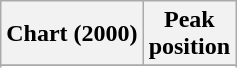<table class="wikitable sortable plainrowheaders" style="text-align:center">
<tr>
<th>Chart (2000)</th>
<th>Peak<br>position</th>
</tr>
<tr>
</tr>
<tr>
</tr>
<tr>
</tr>
</table>
